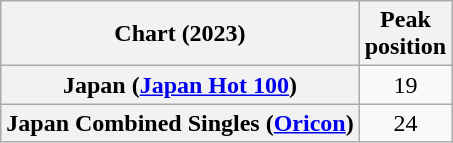<table class="wikitable sortable plainrowheaders" style="text-align:center">
<tr>
<th scope="col">Chart (2023)</th>
<th scope="col">Peak<br>position</th>
</tr>
<tr>
<th scope="row">Japan (<a href='#'>Japan Hot 100</a>)</th>
<td>19</td>
</tr>
<tr>
<th scope="row">Japan Combined Singles (<a href='#'>Oricon</a>)</th>
<td>24</td>
</tr>
</table>
